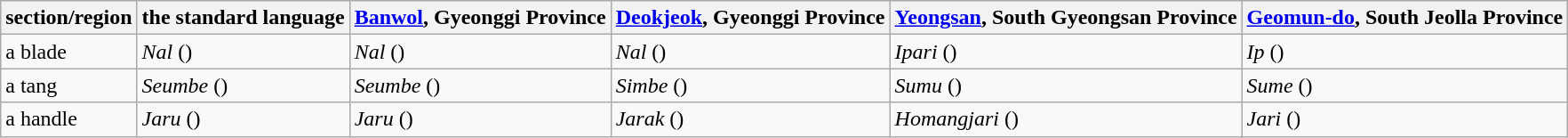<table class="wikitable">
<tr>
<th>section/region</th>
<th>the standard language</th>
<th><a href='#'>Banwol</a>, Gyeonggi Province</th>
<th><a href='#'>Deokjeok</a>, Gyeonggi Province</th>
<th><a href='#'>Yeongsan</a>, South Gyeongsan Province</th>
<th><a href='#'>Geomun-do</a>, South Jeolla Province</th>
</tr>
<tr>
<td>a blade</td>
<td><em>Nal</em> ()</td>
<td><em>Nal</em> ()</td>
<td><em>Nal</em> ()</td>
<td><em>Ipari</em> ()</td>
<td><em>Ip</em> ()</td>
</tr>
<tr>
<td>a tang</td>
<td><em>Seumbe</em> ()</td>
<td><em>Seumbe</em> ()</td>
<td><em>Simbe</em> ()</td>
<td><em>Sumu</em> ()</td>
<td><em>Sume</em> ()</td>
</tr>
<tr>
<td>a handle</td>
<td><em>Jaru</em> ()</td>
<td><em>Jaru</em> ()</td>
<td><em>Jarak</em> ()</td>
<td><em>Homangjari</em> ()</td>
<td><em>Jari</em> ()</td>
</tr>
</table>
